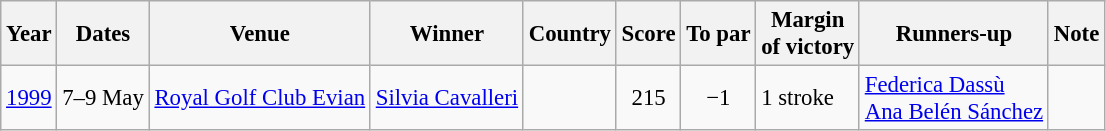<table class=wikitable style="font-size:95%">
<tr>
<th>Year</th>
<th>Dates</th>
<th>Venue</th>
<th>Winner</th>
<th>Country</th>
<th>Score</th>
<th>To par</th>
<th>Margin<br>of victory</th>
<th>Runners-up</th>
<th>Note</th>
</tr>
<tr>
<td><a href='#'>1999</a></td>
<td>7–9 May</td>
<td><a href='#'>Royal Golf Club Evian</a></td>
<td><a href='#'>Silvia Cavalleri</a></td>
<td></td>
<td align=center>215</td>
<td align=center>−1</td>
<td>1 stroke</td>
<td> <a href='#'>Federica Dassù</a><br>  <a href='#'>Ana Belén Sánchez</a></td>
<td></td>
</tr>
</table>
